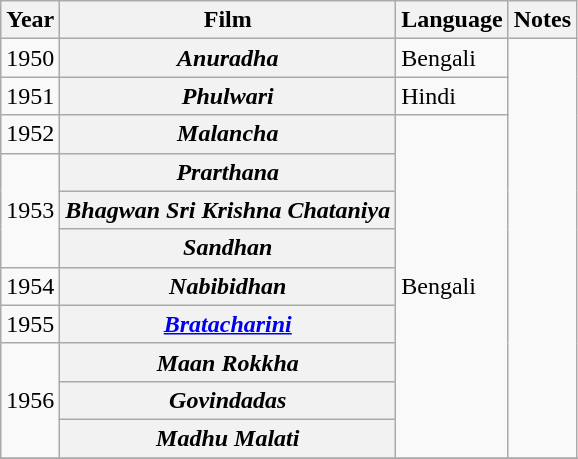<table class="wikitable sortable">
<tr>
<th>Year</th>
<th>Film</th>
<th>Language</th>
<th>Notes</th>
</tr>
<tr>
<td>1950</td>
<th><em>Anuradha</em></th>
<td>Bengali</td>
<td rowspan=11></td>
</tr>
<tr>
<td>1951</td>
<th><em>Phulwari</em></th>
<td>Hindi</td>
</tr>
<tr>
<td>1952</td>
<th><em>Malancha</em></th>
<td rowspan=9>Bengali</td>
</tr>
<tr>
<td rowspan=3>1953</td>
<th><em>Prarthana</em></th>
</tr>
<tr>
<th><em>Bhagwan Sri Krishna Chataniya</em></th>
</tr>
<tr>
<th><em>Sandhan</em></th>
</tr>
<tr>
<td>1954</td>
<th><em>Nabibidhan</em></th>
</tr>
<tr>
<td>1955</td>
<th><em><a href='#'>Bratacharini</a></em></th>
</tr>
<tr>
<td rowspan=3>1956</td>
<th><em>Maan Rokkha</em></th>
</tr>
<tr>
<th><em>Govindadas</em></th>
</tr>
<tr>
<th><em>Madhu Malati</em></th>
</tr>
<tr>
</tr>
</table>
